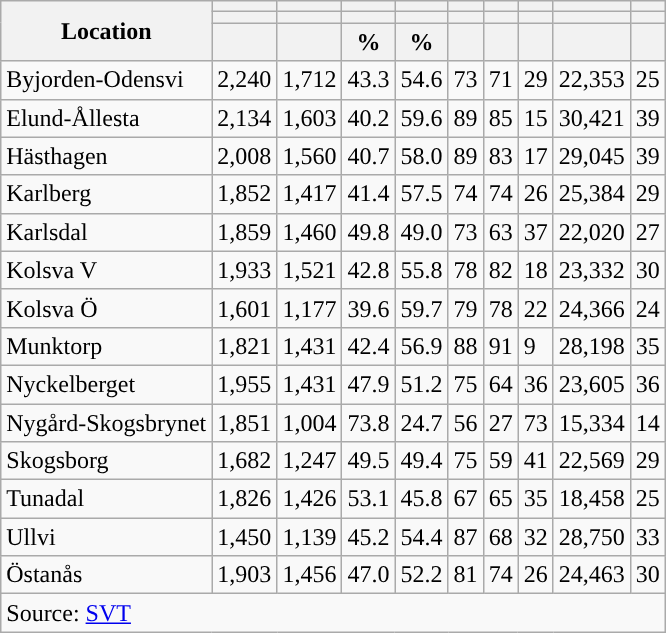<table role="presentation" class="wikitable sortable mw-collapsible">
<tr>
<th rowspan="3">Location</th>
<th></th>
<th></th>
<th></th>
<th></th>
<th></th>
<th></th>
<th></th>
<th></th>
<th></th>
</tr>
<tr>
<th></th>
<th></th>
<th style="background:"></th>
<th style="background:"></th>
<th></th>
<th></th>
<th></th>
<th></th>
<th></th>
</tr>
<tr>
<th data-sort-type="number"></th>
<th data-sort-type="number"></th>
<th data-sort-type="number">%</th>
<th data-sort-type="number">%</th>
<th data-sort-type="number"></th>
<th data-sort-type="number"></th>
<th data-sort-type="number"></th>
<th data-sort-type="number"></th>
<th data-sort-type="number"></th>
</tr>
<tr>
<td align="left">Byjorden-Odensvi</td>
<td>2,240</td>
<td>1,712</td>
<td>43.3</td>
<td>54.6</td>
<td>73</td>
<td>71</td>
<td>29</td>
<td>22,353</td>
<td>25</td>
</tr>
<tr>
<td align="left">Elund-Ållesta</td>
<td>2,134</td>
<td>1,603</td>
<td>40.2</td>
<td>59.6</td>
<td>89</td>
<td>85</td>
<td>15</td>
<td>30,421</td>
<td>39</td>
</tr>
<tr>
<td align="left">Hästhagen</td>
<td>2,008</td>
<td>1,560</td>
<td>40.7</td>
<td>58.0</td>
<td>89</td>
<td>83</td>
<td>17</td>
<td>29,045</td>
<td>39</td>
</tr>
<tr>
<td align="left">Karlberg</td>
<td>1,852</td>
<td>1,417</td>
<td>41.4</td>
<td>57.5</td>
<td>74</td>
<td>74</td>
<td>26</td>
<td>25,384</td>
<td>29</td>
</tr>
<tr>
<td align="left">Karlsdal</td>
<td>1,859</td>
<td>1,460</td>
<td>49.8</td>
<td>49.0</td>
<td>73</td>
<td>63</td>
<td>37</td>
<td>22,020</td>
<td>27</td>
</tr>
<tr>
<td align="left">Kolsva V</td>
<td>1,933</td>
<td>1,521</td>
<td>42.8</td>
<td>55.8</td>
<td>78</td>
<td>82</td>
<td>18</td>
<td>23,332</td>
<td>30</td>
</tr>
<tr>
<td align="left">Kolsva Ö</td>
<td>1,601</td>
<td>1,177</td>
<td>39.6</td>
<td>59.7</td>
<td>79</td>
<td>78</td>
<td>22</td>
<td>24,366</td>
<td>24</td>
</tr>
<tr>
<td align="left">Munktorp</td>
<td>1,821</td>
<td>1,431</td>
<td>42.4</td>
<td>56.9</td>
<td>88</td>
<td>91</td>
<td>9</td>
<td>28,198</td>
<td>35</td>
</tr>
<tr>
<td align="left">Nyckelberget</td>
<td>1,955</td>
<td>1,431</td>
<td>47.9</td>
<td>51.2</td>
<td>75</td>
<td>64</td>
<td>36</td>
<td>23,605</td>
<td>36</td>
</tr>
<tr>
<td align="left">Nygård-Skogsbrynet</td>
<td>1,851</td>
<td>1,004</td>
<td>73.8</td>
<td>24.7</td>
<td>56</td>
<td>27</td>
<td>73</td>
<td>15,334</td>
<td>14</td>
</tr>
<tr>
<td align="left">Skogsborg</td>
<td>1,682</td>
<td>1,247</td>
<td>49.5</td>
<td>49.4</td>
<td>75</td>
<td>59</td>
<td>41</td>
<td>22,569</td>
<td>29</td>
</tr>
<tr>
<td align="left">Tunadal</td>
<td>1,826</td>
<td>1,426</td>
<td>53.1</td>
<td>45.8</td>
<td>67</td>
<td>65</td>
<td>35</td>
<td>18,458</td>
<td>25</td>
</tr>
<tr>
<td align="left">Ullvi</td>
<td>1,450</td>
<td>1,139</td>
<td>45.2</td>
<td>54.4</td>
<td>87</td>
<td>68</td>
<td>32</td>
<td>28,750</td>
<td>33</td>
</tr>
<tr>
<td align="left">Östanås</td>
<td>1,903</td>
<td>1,456</td>
<td>47.0</td>
<td>52.2</td>
<td>81</td>
<td>74</td>
<td>26</td>
<td>24,463</td>
<td>30</td>
</tr>
<tr>
<td colspan="10" align="left">Source: <a href='#'>SVT</a></td>
</tr>
</table>
